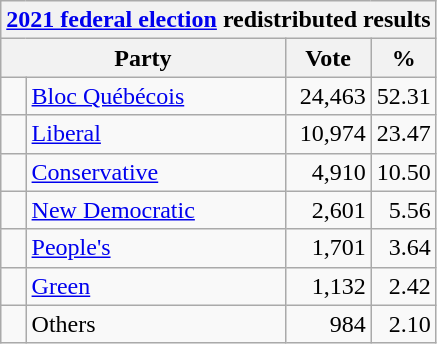<table class="wikitable">
<tr>
<th colspan="4"><a href='#'>2021 federal election</a> redistributed results</th>
</tr>
<tr>
<th bgcolor="#DDDDFF" width="130px" colspan="2">Party</th>
<th bgcolor="#DDDDFF" width="50px">Vote</th>
<th bgcolor="#DDDDFF" width="30px">%</th>
</tr>
<tr>
<td> </td>
<td><a href='#'>Bloc Québécois</a></td>
<td align=right>24,463</td>
<td align=right>52.31</td>
</tr>
<tr>
<td> </td>
<td><a href='#'>Liberal</a></td>
<td align=right>10,974</td>
<td align=right>23.47</td>
</tr>
<tr>
<td> </td>
<td><a href='#'>Conservative</a></td>
<td align=right>4,910</td>
<td align=right>10.50</td>
</tr>
<tr>
<td> </td>
<td><a href='#'>New Democratic</a></td>
<td align=right>2,601</td>
<td align=right>5.56</td>
</tr>
<tr>
<td> </td>
<td><a href='#'>People's</a></td>
<td align=right>1,701</td>
<td align=right>3.64</td>
</tr>
<tr>
<td> </td>
<td><a href='#'>Green</a></td>
<td align=right>1,132</td>
<td align=right>2.42</td>
</tr>
<tr>
<td> </td>
<td>Others</td>
<td align=right>984</td>
<td align=right>2.10</td>
</tr>
</table>
